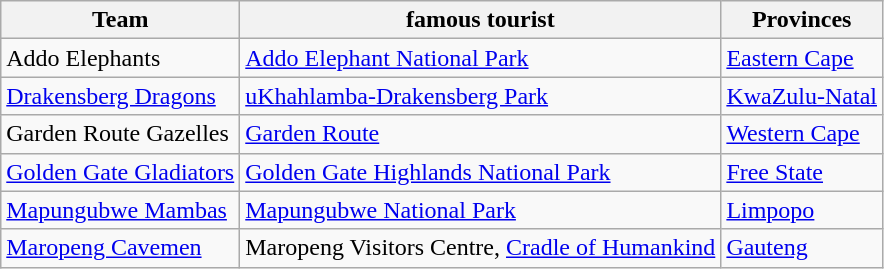<table class="wikitable">
<tr>
<th>Team</th>
<th>famous tourist</th>
<th>Provinces</th>
</tr>
<tr>
<td> Addo Elephants</td>
<td><a href='#'>Addo Elephant National Park</a></td>
<td><a href='#'>Eastern Cape</a></td>
</tr>
<tr>
<td> <a href='#'>Drakensberg Dragons</a></td>
<td><a href='#'>uKhahlamba-Drakensberg Park</a></td>
<td><a href='#'>KwaZulu-Natal</a></td>
</tr>
<tr>
<td> Garden Route Gazelles</td>
<td><a href='#'>Garden Route</a></td>
<td><a href='#'>Western Cape</a></td>
</tr>
<tr>
<td> <a href='#'>Golden Gate Gladiators</a></td>
<td><a href='#'>Golden Gate Highlands National Park</a></td>
<td><a href='#'>Free State</a></td>
</tr>
<tr>
<td> <a href='#'>Mapungubwe Mambas</a></td>
<td><a href='#'>Mapungubwe National Park</a></td>
<td><a href='#'>Limpopo</a></td>
</tr>
<tr>
<td> <a href='#'>Maropeng Cavemen</a></td>
<td>Maropeng Visitors Centre, <a href='#'>Cradle of Humankind</a></td>
<td><a href='#'>Gauteng</a></td>
</tr>
</table>
